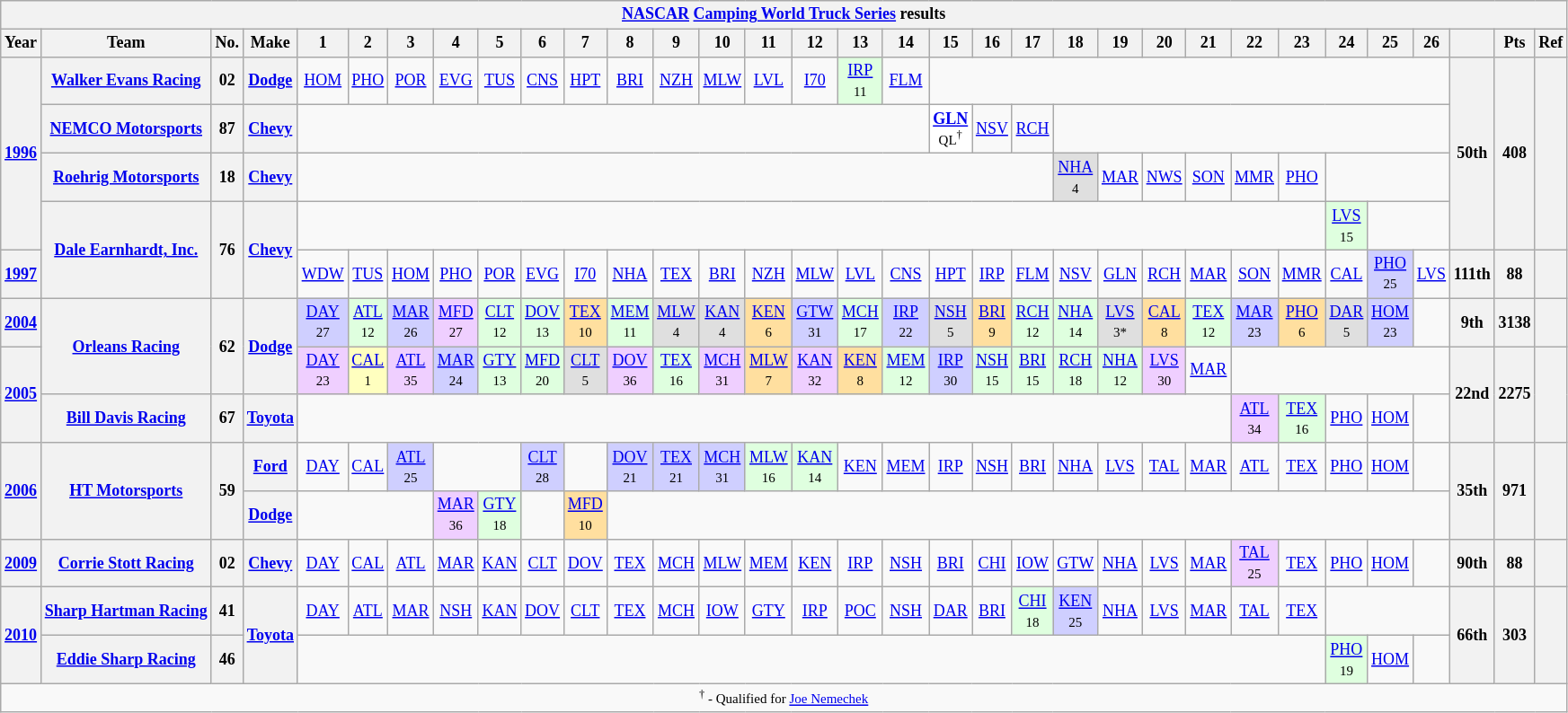<table class="wikitable" style="text-align:center; font-size:75%">
<tr>
<th colspan=45><a href='#'>NASCAR</a> <a href='#'>Camping World Truck Series</a> results</th>
</tr>
<tr>
<th>Year</th>
<th>Team</th>
<th>No.</th>
<th>Make</th>
<th>1</th>
<th>2</th>
<th>3</th>
<th>4</th>
<th>5</th>
<th>6</th>
<th>7</th>
<th>8</th>
<th>9</th>
<th>10</th>
<th>11</th>
<th>12</th>
<th>13</th>
<th>14</th>
<th>15</th>
<th>16</th>
<th>17</th>
<th>18</th>
<th>19</th>
<th>20</th>
<th>21</th>
<th>22</th>
<th>23</th>
<th>24</th>
<th>25</th>
<th>26</th>
<th></th>
<th>Pts</th>
<th>Ref</th>
</tr>
<tr>
<th rowspan=4><a href='#'>1996</a></th>
<th><a href='#'>Walker Evans Racing</a></th>
<th>02</th>
<th><a href='#'>Dodge</a></th>
<td><a href='#'>HOM</a></td>
<td><a href='#'>PHO</a></td>
<td><a href='#'>POR</a></td>
<td><a href='#'>EVG</a></td>
<td><a href='#'>TUS</a></td>
<td><a href='#'>CNS</a></td>
<td><a href='#'>HPT</a></td>
<td><a href='#'>BRI</a></td>
<td><a href='#'>NZH</a></td>
<td><a href='#'>MLW</a></td>
<td><a href='#'>LVL</a></td>
<td><a href='#'>I70</a></td>
<td style="background:#DFFFDF;"><a href='#'>IRP</a><br><small>11</small></td>
<td><a href='#'>FLM</a></td>
<td colspan=12></td>
<th rowspan=4>50th</th>
<th rowspan=4>408</th>
<th rowspan=4></th>
</tr>
<tr>
<th><a href='#'>NEMCO Motorsports</a></th>
<th>87</th>
<th><a href='#'>Chevy</a></th>
<td colspan=14></td>
<td style="background:#FFFFFF;"><strong><a href='#'>GLN</a></strong><br><small>QL<sup>†</sup></small></td>
<td><a href='#'>NSV</a></td>
<td><a href='#'>RCH</a></td>
<td colspan=9></td>
</tr>
<tr>
<th><a href='#'>Roehrig Motorsports</a></th>
<th>18</th>
<th><a href='#'>Chevy</a></th>
<td colspan=17></td>
<td style="background:#DFDFDF;"><a href='#'>NHA</a><br><small>4</small></td>
<td><a href='#'>MAR</a></td>
<td><a href='#'>NWS</a></td>
<td><a href='#'>SON</a></td>
<td><a href='#'>MMR</a></td>
<td><a href='#'>PHO</a></td>
<td colspan=3></td>
</tr>
<tr>
<th rowspan=2><a href='#'>Dale Earnhardt, Inc.</a></th>
<th rowspan=2>76</th>
<th rowspan=2><a href='#'>Chevy</a></th>
<td colspan=23></td>
<td style="background:#DFFFDF;"><a href='#'>LVS</a><br><small>15</small></td>
<td colspan=2></td>
</tr>
<tr>
<th><a href='#'>1997</a></th>
<td><a href='#'>WDW</a></td>
<td><a href='#'>TUS</a></td>
<td><a href='#'>HOM</a></td>
<td><a href='#'>PHO</a></td>
<td><a href='#'>POR</a></td>
<td><a href='#'>EVG</a></td>
<td><a href='#'>I70</a></td>
<td><a href='#'>NHA</a></td>
<td><a href='#'>TEX</a></td>
<td><a href='#'>BRI</a></td>
<td><a href='#'>NZH</a></td>
<td><a href='#'>MLW</a></td>
<td><a href='#'>LVL</a></td>
<td><a href='#'>CNS</a></td>
<td><a href='#'>HPT</a></td>
<td><a href='#'>IRP</a></td>
<td><a href='#'>FLM</a></td>
<td><a href='#'>NSV</a></td>
<td><a href='#'>GLN</a></td>
<td><a href='#'>RCH</a></td>
<td><a href='#'>MAR</a></td>
<td><a href='#'>SON</a></td>
<td><a href='#'>MMR</a></td>
<td><a href='#'>CAL</a></td>
<td style="background:#CFCFFF;"><a href='#'>PHO</a><br><small>25</small></td>
<td><a href='#'>LVS</a></td>
<th>111th</th>
<th>88</th>
<th></th>
</tr>
<tr>
<th><a href='#'>2004</a></th>
<th rowspan=2><a href='#'>Orleans Racing</a></th>
<th rowspan=2>62</th>
<th rowspan=2><a href='#'>Dodge</a></th>
<td style="background:#CFCFFF;"><a href='#'>DAY</a><br><small>27</small></td>
<td style="background:#DFFFDF;"><a href='#'>ATL</a><br><small>12</small></td>
<td style="background:#CFCFFF;"><a href='#'>MAR</a><br><small>26</small></td>
<td style="background:#EFCFFF;"><a href='#'>MFD</a><br><small>27</small></td>
<td style="background:#DFFFDF;"><a href='#'>CLT</a><br><small>12</small></td>
<td style="background:#DFFFDF;"><a href='#'>DOV</a><br><small>13</small></td>
<td style="background:#FFDF9F;"><a href='#'>TEX</a><br><small>10</small></td>
<td style="background:#DFFFDF;"><a href='#'>MEM</a><br><small>11</small></td>
<td style="background:#DFDFDF;"><a href='#'>MLW</a><br><small>4</small></td>
<td style="background:#DFDFDF;"><a href='#'>KAN</a><br><small>4</small></td>
<td style="background:#FFDF9F;"><a href='#'>KEN</a><br><small>6</small></td>
<td style="background:#CFCFFF;"><a href='#'>GTW</a><br><small>31</small></td>
<td style="background:#DFFFDF;"><a href='#'>MCH</a><br><small>17</small></td>
<td style="background:#CFCFFF;"><a href='#'>IRP</a><br><small>22</small></td>
<td style="background:#DFDFDF;"><a href='#'>NSH</a><br><small>5</small></td>
<td style="background:#FFDF9F;"><a href='#'>BRI</a><br><small>9</small></td>
<td style="background:#DFFFDF;"><a href='#'>RCH</a><br><small>12</small></td>
<td style="background:#DFFFDF;"><a href='#'>NHA</a><br><small>14</small></td>
<td style="background:#DFDFDF;"><a href='#'>LVS</a><br><small>3*</small></td>
<td style="background:#FFDF9F;"><a href='#'>CAL</a><br><small>8</small></td>
<td style="background:#DFFFDF;"><a href='#'>TEX</a><br><small>12</small></td>
<td style="background:#CFCFFF;"><a href='#'>MAR</a><br><small>23</small></td>
<td style="background:#FFDF9F;"><a href='#'>PHO</a><br><small>6</small></td>
<td style="background:#DFDFDF;"><a href='#'>DAR</a><br><small>5</small></td>
<td style="background:#CFCFFF;"><a href='#'>HOM</a><br><small>23</small></td>
<td></td>
<th>9th</th>
<th>3138</th>
<th></th>
</tr>
<tr>
<th rowspan=2><a href='#'>2005</a></th>
<td style="background:#EFCFFF;"><a href='#'>DAY</a><br><small>23</small></td>
<td style="background:#FFFFBF;"><a href='#'>CAL</a><br><small>1</small></td>
<td style="background:#EFCFFF;"><a href='#'>ATL</a><br><small>35</small></td>
<td style="background:#CFCFFF;"><a href='#'>MAR</a><br><small>24</small></td>
<td style="background:#DFFFDF;"><a href='#'>GTY</a><br><small>13</small></td>
<td style="background:#DFFFDF;"><a href='#'>MFD</a><br><small>20</small></td>
<td style="background:#DFDFDF;"><a href='#'>CLT</a><br><small>5</small></td>
<td style="background:#EFCFFF;"><a href='#'>DOV</a><br><small>36</small></td>
<td style="background:#DFFFDF;"><a href='#'>TEX</a><br><small>16</small></td>
<td style="background:#EFCFFF;"><a href='#'>MCH</a><br><small>31</small></td>
<td style="background:#FFDF9F;"><a href='#'>MLW</a><br><small>7</small></td>
<td style="background:#EFCFFF;"><a href='#'>KAN</a><br><small>32</small></td>
<td style="background:#FFDF9F;"><a href='#'>KEN</a><br><small>8</small></td>
<td style="background:#DFFFDF;"><a href='#'>MEM</a><br><small>12</small></td>
<td style="background:#CFCFFF;"><a href='#'>IRP</a><br><small>30</small></td>
<td style="background:#DFFFDF;"><a href='#'>NSH</a><br><small>15</small></td>
<td style="background:#DFFFDF;"><a href='#'>BRI</a><br><small>15</small></td>
<td style="background:#DFFFDF;"><a href='#'>RCH</a><br><small>18</small></td>
<td style="background:#DFFFDF;"><a href='#'>NHA</a><br><small>12</small></td>
<td style="background:#EFCFFF;"><a href='#'>LVS</a><br><small>30</small></td>
<td><a href='#'>MAR</a></td>
<td colspan=5></td>
<th rowspan=2>22nd</th>
<th rowspan=2>2275</th>
<th rowspan=2></th>
</tr>
<tr>
<th><a href='#'>Bill Davis Racing</a></th>
<th>67</th>
<th><a href='#'>Toyota</a></th>
<td colspan=21></td>
<td style="background:#EFCFFF;"><a href='#'>ATL</a><br><small>34</small></td>
<td style="background:#DFFFDF;"><a href='#'>TEX</a><br><small>16</small></td>
<td><a href='#'>PHO</a></td>
<td><a href='#'>HOM</a></td>
<td></td>
</tr>
<tr>
<th rowspan=2><a href='#'>2006</a></th>
<th rowspan=2><a href='#'>HT Motorsports</a></th>
<th rowspan=2>59</th>
<th><a href='#'>Ford</a></th>
<td><a href='#'>DAY</a></td>
<td><a href='#'>CAL</a></td>
<td style="background:#CFCFFF;"><a href='#'>ATL</a><br><small>25</small></td>
<td colspan=2></td>
<td style="background:#CFCFFF;"><a href='#'>CLT</a><br><small>28</small></td>
<td></td>
<td style="background:#CFCFFF;"><a href='#'>DOV</a><br><small>21</small></td>
<td style="background:#CFCFFF;"><a href='#'>TEX</a><br><small>21</small></td>
<td style="background:#CFCFFF;"><a href='#'>MCH</a><br><small>31</small></td>
<td style="background:#DFFFDF;"><a href='#'>MLW</a><br><small>16</small></td>
<td style="background:#DFFFDF;"><a href='#'>KAN</a><br><small>14</small></td>
<td><a href='#'>KEN</a></td>
<td><a href='#'>MEM</a></td>
<td><a href='#'>IRP</a></td>
<td><a href='#'>NSH</a></td>
<td><a href='#'>BRI</a></td>
<td><a href='#'>NHA</a></td>
<td><a href='#'>LVS</a></td>
<td><a href='#'>TAL</a></td>
<td><a href='#'>MAR</a></td>
<td><a href='#'>ATL</a></td>
<td><a href='#'>TEX</a></td>
<td><a href='#'>PHO</a></td>
<td><a href='#'>HOM</a></td>
<td></td>
<th rowspan=2>35th</th>
<th rowspan=2>971</th>
<th rowspan=2></th>
</tr>
<tr>
<th><a href='#'>Dodge</a></th>
<td colspan=3></td>
<td style="background:#EFCFFF;"><a href='#'>MAR</a><br><small>36</small></td>
<td style="background:#DFFFDF;"><a href='#'>GTY</a><br><small>18</small></td>
<td></td>
<td style="background:#FFDF9F;"><a href='#'>MFD</a><br><small>10</small></td>
<td colspan=19></td>
</tr>
<tr>
<th><a href='#'>2009</a></th>
<th><a href='#'>Corrie Stott Racing</a></th>
<th>02</th>
<th><a href='#'>Chevy</a></th>
<td><a href='#'>DAY</a></td>
<td><a href='#'>CAL</a></td>
<td><a href='#'>ATL</a></td>
<td><a href='#'>MAR</a></td>
<td><a href='#'>KAN</a></td>
<td><a href='#'>CLT</a></td>
<td><a href='#'>DOV</a></td>
<td><a href='#'>TEX</a></td>
<td><a href='#'>MCH</a></td>
<td><a href='#'>MLW</a></td>
<td><a href='#'>MEM</a></td>
<td><a href='#'>KEN</a></td>
<td><a href='#'>IRP</a></td>
<td><a href='#'>NSH</a></td>
<td><a href='#'>BRI</a></td>
<td><a href='#'>CHI</a></td>
<td><a href='#'>IOW</a></td>
<td><a href='#'>GTW</a></td>
<td><a href='#'>NHA</a></td>
<td><a href='#'>LVS</a></td>
<td><a href='#'>MAR</a></td>
<td style="background:#EFCFFF;"><a href='#'>TAL</a><br><small>25</small></td>
<td><a href='#'>TEX</a></td>
<td><a href='#'>PHO</a></td>
<td><a href='#'>HOM</a></td>
<td></td>
<th>90th</th>
<th>88</th>
<th></th>
</tr>
<tr>
<th rowspan=2><a href='#'>2010</a></th>
<th><a href='#'>Sharp Hartman Racing</a></th>
<th>41</th>
<th rowspan=2><a href='#'>Toyota</a></th>
<td><a href='#'>DAY</a></td>
<td><a href='#'>ATL</a></td>
<td><a href='#'>MAR</a></td>
<td><a href='#'>NSH</a></td>
<td><a href='#'>KAN</a></td>
<td><a href='#'>DOV</a></td>
<td><a href='#'>CLT</a></td>
<td><a href='#'>TEX</a></td>
<td><a href='#'>MCH</a></td>
<td><a href='#'>IOW</a></td>
<td><a href='#'>GTY</a></td>
<td><a href='#'>IRP</a></td>
<td><a href='#'>POC</a></td>
<td><a href='#'>NSH</a></td>
<td><a href='#'>DAR</a></td>
<td><a href='#'>BRI</a></td>
<td style="background:#DFFFDF;"><a href='#'>CHI</a><br><small>18</small></td>
<td style="background:#CFCFFF;"><a href='#'>KEN</a><br><small>25</small></td>
<td><a href='#'>NHA</a></td>
<td><a href='#'>LVS</a></td>
<td><a href='#'>MAR</a></td>
<td><a href='#'>TAL</a></td>
<td><a href='#'>TEX</a></td>
<td colspan=3></td>
<th rowspan=2>66th</th>
<th rowspan=2>303</th>
<th rowspan=2></th>
</tr>
<tr>
<th><a href='#'>Eddie Sharp Racing</a></th>
<th>46</th>
<td colspan=23></td>
<td style="background:#DFFFDF;"><a href='#'>PHO</a><br><small>19</small></td>
<td><a href='#'>HOM</a></td>
<td></td>
</tr>
<tr>
<td colspan=33><small><sup>†</sup> - Qualified for <a href='#'>Joe Nemechek</a></small></td>
</tr>
</table>
